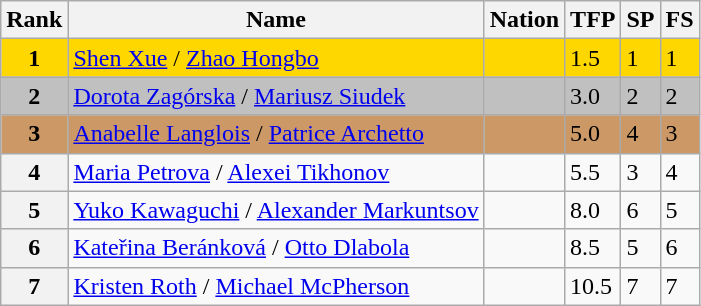<table class="wikitable">
<tr>
<th>Rank</th>
<th>Name</th>
<th>Nation</th>
<th>TFP</th>
<th>SP</th>
<th>FS</th>
</tr>
<tr bgcolor="gold">
<td align="center"><strong>1</strong></td>
<td><a href='#'>Shen Xue</a> / <a href='#'>Zhao Hongbo</a></td>
<td></td>
<td>1.5</td>
<td>1</td>
<td>1</td>
</tr>
<tr bgcolor="silver">
<td align="center"><strong>2</strong></td>
<td><a href='#'>Dorota Zagórska</a> / <a href='#'>Mariusz Siudek</a></td>
<td></td>
<td>3.0</td>
<td>2</td>
<td>2</td>
</tr>
<tr bgcolor="cc9966">
<td align="center"><strong>3</strong></td>
<td><a href='#'>Anabelle Langlois</a> / <a href='#'>Patrice Archetto</a></td>
<td></td>
<td>5.0</td>
<td>4</td>
<td>3</td>
</tr>
<tr>
<th>4</th>
<td><a href='#'>Maria Petrova</a> / <a href='#'>Alexei Tikhonov</a></td>
<td></td>
<td>5.5</td>
<td>3</td>
<td>4</td>
</tr>
<tr>
<th>5</th>
<td><a href='#'>Yuko Kawaguchi</a> / <a href='#'>Alexander Markuntsov</a></td>
<td></td>
<td>8.0</td>
<td>6</td>
<td>5</td>
</tr>
<tr>
<th>6</th>
<td><a href='#'>Kateřina Beránková</a> / <a href='#'>Otto Dlabola</a></td>
<td></td>
<td>8.5</td>
<td>5</td>
<td>6</td>
</tr>
<tr>
<th>7</th>
<td><a href='#'>Kristen Roth</a> / <a href='#'>Michael McPherson</a></td>
<td></td>
<td>10.5</td>
<td>7</td>
<td>7</td>
</tr>
</table>
